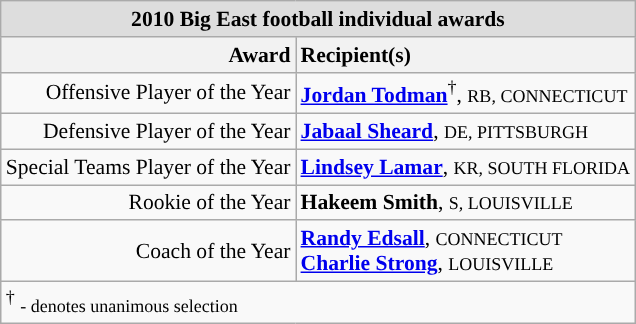<table class="wikitable" style="white-space:nowrap; font-size:90%;">
<tr>
<td colspan="7" style="text-align:center; background:#ddd;"><strong>2010 Big East football individual awards</strong></td>
</tr>
<tr>
<th style="text-align:right;">Award</th>
<th style="text-align:left;">Recipient(s)</th>
</tr>
<tr>
<td style="text-align:right;">Offensive Player of the Year</td>
<td style="text-align:left;"><strong><a href='#'>Jordan Todman</a></strong><sup>†</sup>, <small>RB, CONNECTICUT</small><br></td>
</tr>
<tr>
<td style="text-align:right;">Defensive Player of the Year</td>
<td style="text-align:left;"><strong><a href='#'>Jabaal Sheard</a></strong>, <small>DE, PITTSBURGH</small><br></td>
</tr>
<tr>
<td style="text-align:right;">Special Teams Player of the Year</td>
<td style="text-align:left;"><strong><a href='#'>Lindsey Lamar</a></strong>, <small>KR, SOUTH FLORIDA</small><br></td>
</tr>
<tr>
<td style="text-align:right;">Rookie of the Year</td>
<td style="text-align:left;"><strong>Hakeem Smith</strong>, <small>S, LOUISVILLE</small><br></td>
</tr>
<tr>
<td style="text-align:right;">Coach of the Year</td>
<td style="text-align:left;"><strong><a href='#'>Randy Edsall</a></strong>, <small>CONNECTICUT</small><br><strong><a href='#'>Charlie Strong</a></strong>, <small>LOUISVILLE</small><br></td>
</tr>
<tr>
<td colspan="2" style="text-align:left;"><sup>†</sup> <small>- denotes unanimous selection</small></td>
</tr>
</table>
